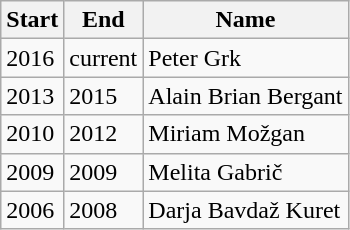<table class="wikitable sortable">
<tr>
<th>Start</th>
<th>End</th>
<th>Name</th>
</tr>
<tr>
<td>2016</td>
<td>current</td>
<td>Peter Grk</td>
</tr>
<tr>
<td>2013</td>
<td>2015</td>
<td>Alain Brian Bergant</td>
</tr>
<tr>
<td>2010</td>
<td>2012</td>
<td>Miriam Možgan</td>
</tr>
<tr>
<td>2009</td>
<td>2009</td>
<td>Melita Gabrič</td>
</tr>
<tr>
<td>2006</td>
<td>2008</td>
<td>Darja Bavdaž Kuret</td>
</tr>
</table>
